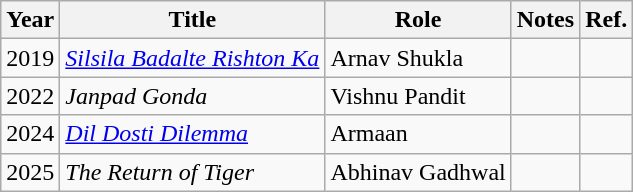<table class="wikitable sortable">
<tr>
<th scope="col">Year</th>
<th scope="col">Title</th>
<th scope="col">Role</th>
<th scope="col" class="unsortable">Notes</th>
<th scope="col" class="unsortable">Ref.</th>
</tr>
<tr>
<td>2019</td>
<td><em><a href='#'>Silsila Badalte Rishton Ka</a></em></td>
<td>Arnav Shukla</td>
<td></td>
<td></td>
</tr>
<tr>
<td>2022</td>
<td><em>Janpad Gonda</em></td>
<td>Vishnu Pandit</td>
<td></td>
<td></td>
</tr>
<tr>
<td>2024</td>
<td><em><a href='#'>Dil Dosti Dilemma</a></em></td>
<td>Armaan</td>
<td></td>
<td></td>
</tr>
<tr>
<td>2025</td>
<td><em>The Return of Tiger</em></td>
<td>Abhinav Gadhwal</td>
<td></td>
<td></td>
</tr>
</table>
